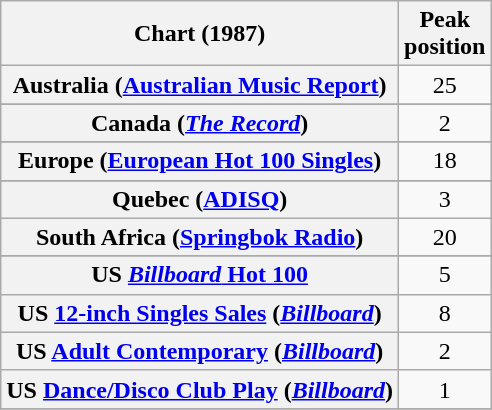<table class="wikitable sortable plainrowheaders" style="text-align:center">
<tr>
<th>Chart (1987)</th>
<th>Peak<br>position</th>
</tr>
<tr>
<th scope="row">Australia (<a href='#'>Australian Music Report</a>)</th>
<td>25</td>
</tr>
<tr>
</tr>
<tr>
<th scope="row">Canada (<em><a href='#'>The Record</a></em>)</th>
<td>2</td>
</tr>
<tr>
</tr>
<tr>
<th scope="row">Europe (<a href='#'>European Hot 100 Singles</a>)</th>
<td>18</td>
</tr>
<tr>
</tr>
<tr>
</tr>
<tr>
</tr>
<tr>
</tr>
<tr>
<th scope="row">Quebec (<a href='#'>ADISQ</a>)</th>
<td align="center">3</td>
</tr>
<tr>
<th scope="row">South Africa (<a href='#'>Springbok Radio</a>)</th>
<td>20</td>
</tr>
<tr>
</tr>
<tr>
<th scope="row">US <a href='#'><em>Billboard</em> Hot 100</a></th>
<td>5</td>
</tr>
<tr>
<th scope="row">US <a href='#'>12-inch Singles Sales</a> (<em><a href='#'>Billboard</a></em>)<br></th>
<td>8</td>
</tr>
<tr>
<th scope="row">US <a href='#'>Adult Contemporary</a> (<em><a href='#'>Billboard</a></em>)</th>
<td>2</td>
</tr>
<tr>
<th scope="row">US <a href='#'>Dance/Disco Club Play</a> (<em><a href='#'>Billboard</a></em>)<br></th>
<td>1</td>
</tr>
<tr>
</tr>
</table>
